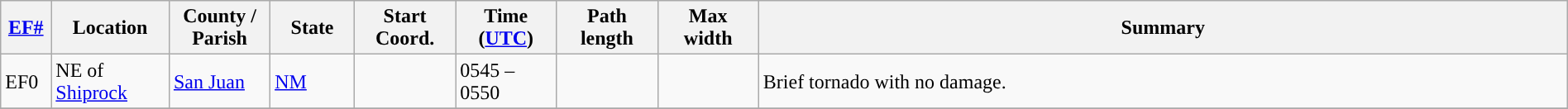<table class="wikitable sortable" style="width:100%;">
<tr>
<th scope="col" width="3%" align="center"><a href='#'>EF#</a></th>
<th scope="col" width="7%" align="center" class="unsortable">Location</th>
<th scope="col" width="6%" align="center" class="unsortable">County / Parish</th>
<th scope="col" width="5%" align="center">State</th>
<th scope="col" width="6%" align="center">Start Coord.</th>
<th scope="col" width="6%" align="center">Time (<a href='#'>UTC</a>)</th>
<th scope="col" width="6%" align="center">Path length</th>
<th scope="col" width="6%" align="center">Max width</th>
<th scope="col" width="48%" class="unsortable" align="center">Summary</th>
</tr>
<tr>
<td>EF0</td>
<td>NE of <a href='#'>Shiprock</a></td>
<td><a href='#'>San Juan</a></td>
<td><a href='#'>NM</a></td>
<td></td>
<td>0545 – 0550</td>
<td></td>
<td></td>
<td>Brief tornado with no damage.</td>
</tr>
<tr>
</tr>
</table>
